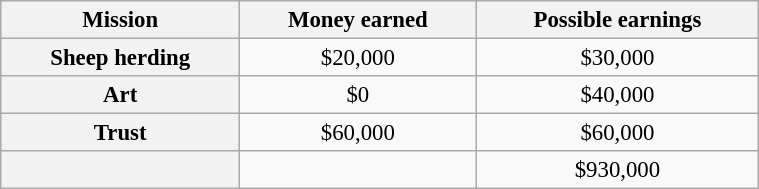<table class="wikitable plainrowheaders floatright" style="font-size: 95%; margin: 10px; text-align: center;" align="right" width="40%">
<tr>
<th scope="col">Mission</th>
<th scope="col">Money earned</th>
<th scope="col">Possible earnings</th>
</tr>
<tr>
<th scope="row">Sheep herding</th>
<td>$20,000</td>
<td>$30,000</td>
</tr>
<tr>
<th scope="row">Art</th>
<td>$0</td>
<td>$40,000</td>
</tr>
<tr>
<th scope="row">Trust</th>
<td>$60,000</td>
<td>$60,000</td>
</tr>
<tr>
<th scope="row"><strong></strong></th>
<td><strong></strong></td>
<td>$930,000</td>
</tr>
</table>
